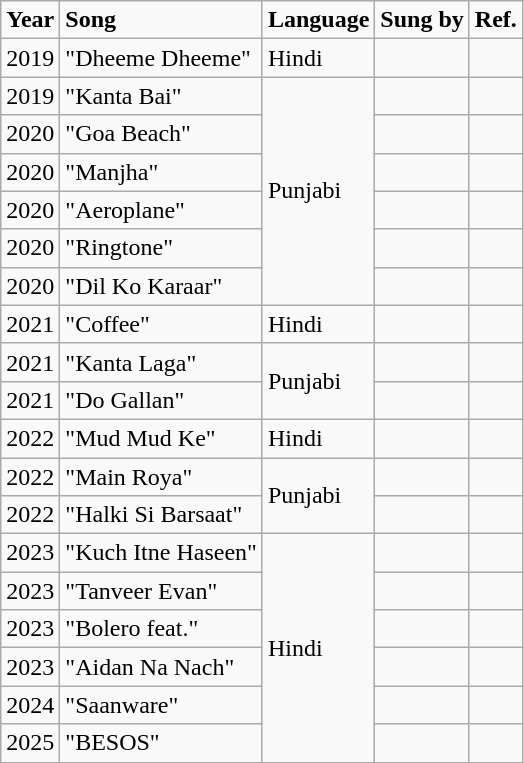<table class="wikitable">
<tr>
<td><strong>Year</strong></td>
<td><strong>Song</strong></td>
<td><strong>Language</strong></td>
<td><strong>Sung by</strong></td>
<td><strong>Ref.</strong></td>
</tr>
<tr>
<td>2019</td>
<td>"Dheeme Dheeme"</td>
<td>Hindi</td>
<td></td>
<td></td>
</tr>
<tr>
<td>2019</td>
<td>"Kanta Bai"</td>
<td rowspan="6">Punjabi</td>
<td></td>
<td></td>
</tr>
<tr>
<td>2020</td>
<td>"Goa Beach"</td>
<td></td>
<td></td>
</tr>
<tr>
<td>2020</td>
<td>"Manjha"</td>
<td></td>
<td></td>
</tr>
<tr>
<td>2020</td>
<td>"Aeroplane"</td>
<td></td>
<td></td>
</tr>
<tr>
<td>2020</td>
<td>"Ringtone"</td>
<td></td>
<td></td>
</tr>
<tr>
<td>2020</td>
<td>"Dil Ko Karaar"</td>
<td></td>
<td></td>
</tr>
<tr>
<td>2021</td>
<td>"Coffee"</td>
<td>Hindi</td>
<td></td>
<td></td>
</tr>
<tr>
<td>2021</td>
<td>"Kanta Laga"</td>
<td rowspan="2">Punjabi</td>
<td></td>
<td></td>
</tr>
<tr>
<td>2021</td>
<td>"Do Gallan"</td>
<td></td>
<td></td>
</tr>
<tr>
<td>2022</td>
<td>"Mud Mud Ke"</td>
<td>Hindi</td>
<td></td>
<td></td>
</tr>
<tr>
<td>2022</td>
<td>"Main Roya"</td>
<td rowspan="2">Punjabi</td>
<td></td>
<td></td>
</tr>
<tr>
<td>2022</td>
<td>"Halki Si Barsaat"</td>
<td></td>
<td></td>
</tr>
<tr>
<td>2023</td>
<td>"Kuch Itne Haseen"</td>
<td rowspan="6">Hindi</td>
<td></td>
<td></td>
</tr>
<tr>
<td>2023</td>
<td>"Tanveer Evan"</td>
<td></td>
<td></td>
</tr>
<tr>
<td>2023</td>
<td>"Bolero feat."</td>
<td></td>
<td></td>
</tr>
<tr>
<td>2023</td>
<td>"Aidan Na Nach"</td>
<td></td>
<td></td>
</tr>
<tr>
<td>2024</td>
<td>"Saanware"</td>
<td></td>
<td></td>
</tr>
<tr>
<td>2025</td>
<td>"BESOS"</td>
<td></td>
<td></td>
</tr>
</table>
